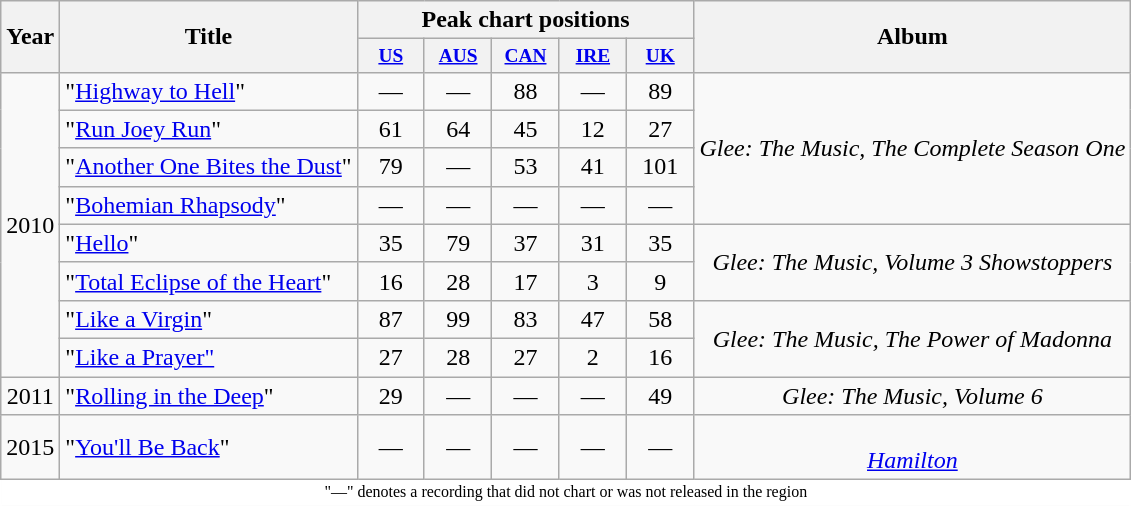<table class="wikitable" style="text-align:center">
<tr>
<th rowspan=2>Year</th>
<th rowspan=2>Title</th>
<th colspan=5>Peak chart positions</th>
<th rowspan=2>Album</th>
</tr>
<tr style=font-size:95%>
<th style="width:3em;font-size:85%;"><a href='#'>US</a><br></th>
<th style="width:3em;font-size:85%;"><a href='#'>AUS</a><br></th>
<th style="width:3em;font-size:85%;"><a href='#'>CAN</a><br></th>
<th style="width:3em;font-size:85%;"><a href='#'>IRE</a><br></th>
<th scope="col" style="width:3em;font-size:85%;"><a href='#'>UK</a><br></th>
</tr>
<tr>
<td rowspan=8>2010</td>
<td align=left>"<a href='#'>Highway to Hell</a>"</td>
<td>—</td>
<td>—</td>
<td>88</td>
<td>—</td>
<td>89</td>
<td rowspan=4><em>Glee: The Music, The Complete Season One</em></td>
</tr>
<tr>
<td align=left>"<a href='#'>Run Joey Run</a>"</td>
<td>61</td>
<td>64</td>
<td>45</td>
<td>12</td>
<td>27</td>
</tr>
<tr>
<td align=left>"<a href='#'>Another One Bites the Dust</a>"</td>
<td>79</td>
<td>—</td>
<td>53</td>
<td>41</td>
<td>101</td>
</tr>
<tr>
<td align=left>"<a href='#'>Bohemian Rhapsody</a>"</td>
<td>—</td>
<td>—</td>
<td>—</td>
<td>—</td>
<td>—</td>
</tr>
<tr>
<td align=left>"<a href='#'>Hello</a>"</td>
<td>35</td>
<td>79</td>
<td>37</td>
<td>31</td>
<td>35</td>
<td rowspan=2><em>Glee: The Music, Volume 3 Showstoppers</em></td>
</tr>
<tr>
<td align=left>"<a href='#'>Total Eclipse of the Heart</a>"</td>
<td>16</td>
<td>28</td>
<td>17</td>
<td>3</td>
<td>9</td>
</tr>
<tr>
<td align=left>"<a href='#'>Like a Virgin</a>"</td>
<td>87</td>
<td>99</td>
<td>83</td>
<td>47</td>
<td>58</td>
<td rowspan=2><em>Glee: The Music, The Power of Madonna</em></td>
</tr>
<tr>
<td align=left>"<a href='#'>Like a Prayer"</a></td>
<td>27</td>
<td>28</td>
<td>27</td>
<td>2</td>
<td>16</td>
</tr>
<tr>
<td>2011</td>
<td align=left>"<a href='#'>Rolling in the Deep</a>"</td>
<td>29</td>
<td>—</td>
<td>—</td>
<td>—</td>
<td>49</td>
<td><em>Glee: The Music, Volume 6</em></td>
</tr>
<tr>
<td>2015</td>
<td align=left>"<a href='#'>You'll Be Back</a>"</td>
<td>—</td>
<td>—</td>
<td>—</td>
<td>—</td>
<td>—</td>
<td><br><em><a href='#'>Hamilton</a></em></td>
</tr>
<tr>
<td colspan=8 width=100% style="background:#FFF; border-left:1px solid #FFF; border-right:1px solid #FFF; border-bottom:1px solid #FFF; font-size:8pt">"—" denotes a recording that did not chart or was not released in the region</td>
</tr>
</table>
